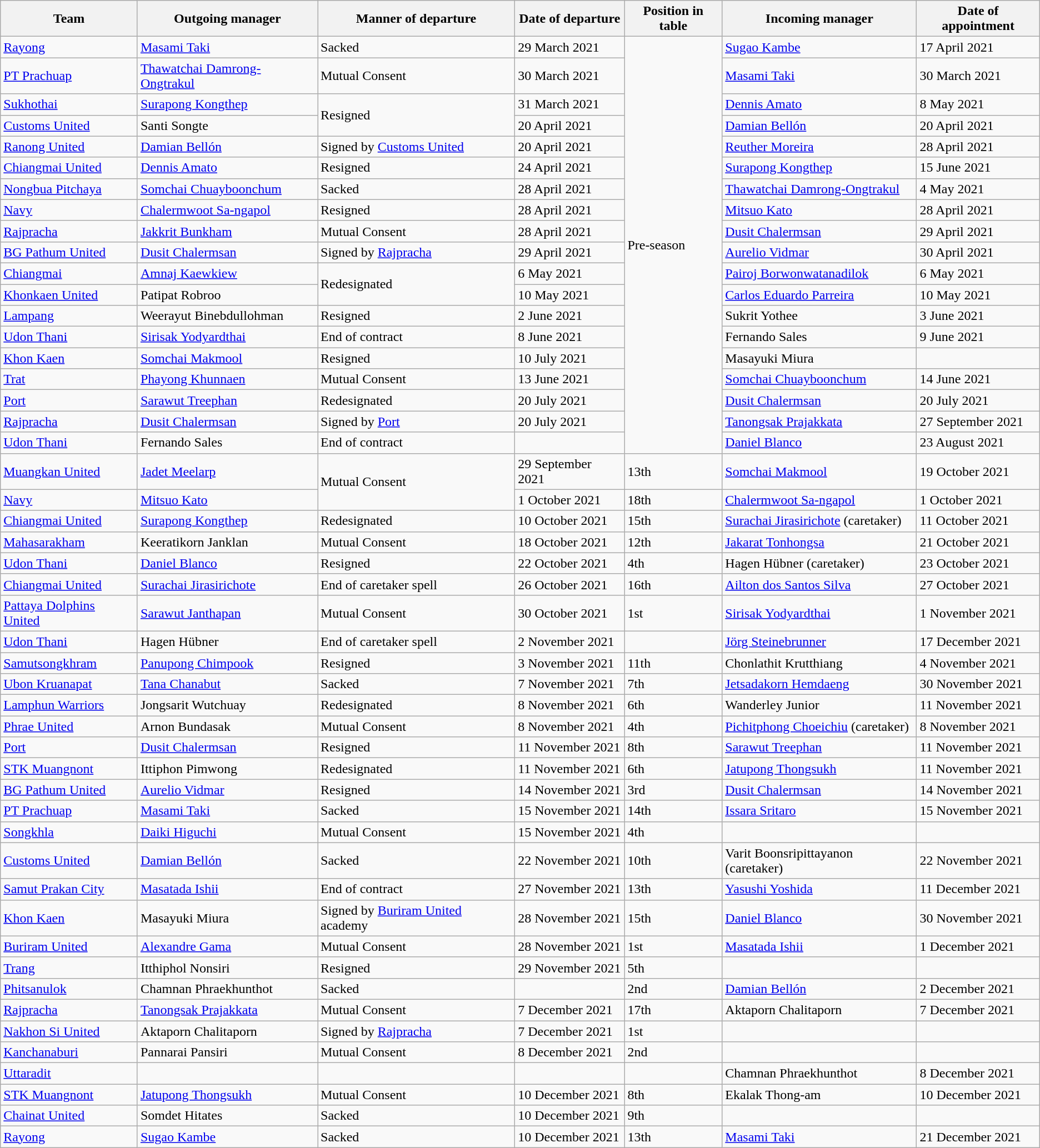<table class="wikitable sortable">
<tr>
<th>Team</th>
<th>Outgoing manager</th>
<th>Manner of departure</th>
<th>Date of departure</th>
<th>Position in table</th>
<th>Incoming manager</th>
<th>Date of appointment</th>
</tr>
<tr>
<td><a href='#'>Rayong</a></td>
<td> <a href='#'>Masami Taki</a></td>
<td>Sacked</td>
<td>29 March 2021</td>
<td rowspan=19>Pre-season</td>
<td> <a href='#'>Sugao Kambe</a></td>
<td>17 April 2021</td>
</tr>
<tr>
<td><a href='#'>PT Prachuap</a></td>
<td> <a href='#'>Thawatchai Damrong-Ongtrakul</a></td>
<td>Mutual Consent</td>
<td>30 March 2021</td>
<td> <a href='#'>Masami Taki</a></td>
<td>30 March 2021</td>
</tr>
<tr>
<td><a href='#'>Sukhothai</a></td>
<td> <a href='#'>Surapong Kongthep</a></td>
<td rowspan=2>Resigned</td>
<td>31 March 2021</td>
<td> <a href='#'>Dennis Amato</a></td>
<td>8 May 2021</td>
</tr>
<tr>
<td><a href='#'>Customs United</a></td>
<td> Santi Songte</td>
<td>20 April 2021</td>
<td> <a href='#'>Damian Bellón</a></td>
<td>20 April 2021</td>
</tr>
<tr>
<td><a href='#'>Ranong United</a></td>
<td> <a href='#'>Damian Bellón</a></td>
<td>Signed by <a href='#'>Customs United</a></td>
<td>20 April 2021</td>
<td> <a href='#'>Reuther Moreira</a></td>
<td>28 April 2021</td>
</tr>
<tr>
<td><a href='#'>Chiangmai United</a></td>
<td> <a href='#'>Dennis Amato</a></td>
<td>Resigned</td>
<td>24 April 2021</td>
<td> <a href='#'>Surapong Kongthep</a></td>
<td>15 June 2021</td>
</tr>
<tr>
<td><a href='#'>Nongbua Pitchaya</a></td>
<td> <a href='#'>Somchai Chuayboonchum</a></td>
<td>Sacked</td>
<td>28 April 2021</td>
<td> <a href='#'>Thawatchai Damrong-Ongtrakul</a></td>
<td>4 May 2021</td>
</tr>
<tr>
<td><a href='#'>Navy</a></td>
<td> <a href='#'>Chalermwoot Sa-ngapol</a></td>
<td>Resigned</td>
<td>28 April 2021</td>
<td> <a href='#'>Mitsuo Kato</a></td>
<td>28 April 2021</td>
</tr>
<tr>
<td><a href='#'>Rajpracha</a></td>
<td> <a href='#'>Jakkrit Bunkham</a></td>
<td>Mutual Consent</td>
<td>28 April 2021</td>
<td> <a href='#'>Dusit Chalermsan</a></td>
<td>29 April 2021</td>
</tr>
<tr>
<td><a href='#'>BG Pathum United</a></td>
<td> <a href='#'>Dusit Chalermsan</a></td>
<td>Signed by <a href='#'>Rajpracha</a></td>
<td>29 April 2021</td>
<td> <a href='#'>Aurelio Vidmar</a></td>
<td>30 April 2021</td>
</tr>
<tr>
<td><a href='#'>Chiangmai</a></td>
<td> <a href='#'>Amnaj Kaewkiew</a></td>
<td rowspan=2>Redesignated</td>
<td>6 May 2021</td>
<td> <a href='#'>Pairoj Borwonwatanadilok</a></td>
<td>6 May 2021</td>
</tr>
<tr>
<td><a href='#'>Khonkaen United</a></td>
<td> Patipat Robroo</td>
<td>10 May 2021</td>
<td> <a href='#'>Carlos Eduardo Parreira</a></td>
<td>10 May 2021</td>
</tr>
<tr>
<td><a href='#'>Lampang</a></td>
<td> Weerayut Binebdullohman</td>
<td>Resigned</td>
<td>2 June 2021</td>
<td> Sukrit Yothee</td>
<td>3 June 2021</td>
</tr>
<tr>
<td><a href='#'>Udon Thani</a></td>
<td> <a href='#'>Sirisak Yodyardthai</a></td>
<td>End of contract</td>
<td>8 June 2021</td>
<td> Fernando Sales</td>
<td>9 June 2021</td>
</tr>
<tr>
<td><a href='#'>Khon Kaen</a></td>
<td> <a href='#'>Somchai Makmool</a></td>
<td>Resigned</td>
<td>10 July 2021</td>
<td> Masayuki Miura</td>
<td></td>
</tr>
<tr>
<td><a href='#'>Trat</a></td>
<td> <a href='#'>Phayong Khunnaen</a></td>
<td>Mutual Consent</td>
<td>13 June 2021</td>
<td> <a href='#'>Somchai Chuayboonchum</a></td>
<td>14 June 2021</td>
</tr>
<tr>
<td><a href='#'>Port</a></td>
<td> <a href='#'>Sarawut Treephan</a></td>
<td>Redesignated</td>
<td>20 July 2021</td>
<td> <a href='#'>Dusit Chalermsan</a></td>
<td>20 July 2021</td>
</tr>
<tr>
<td><a href='#'>Rajpracha</a></td>
<td> <a href='#'>Dusit Chalermsan</a></td>
<td>Signed by <a href='#'>Port</a></td>
<td>20 July 2021</td>
<td> <a href='#'>Tanongsak Prajakkata</a></td>
<td>27 September 2021</td>
</tr>
<tr>
<td><a href='#'>Udon Thani</a></td>
<td> Fernando Sales</td>
<td>End of contract</td>
<td></td>
<td> <a href='#'>Daniel Blanco</a></td>
<td>23 August 2021</td>
</tr>
<tr>
<td><a href='#'>Muangkan United</a></td>
<td> <a href='#'>Jadet Meelarp</a></td>
<td rowspan=2>Mutual Consent</td>
<td>29 September 2021</td>
<td>13th</td>
<td> <a href='#'>Somchai Makmool</a></td>
<td>19 October 2021</td>
</tr>
<tr>
<td><a href='#'>Navy</a></td>
<td> <a href='#'>Mitsuo Kato</a></td>
<td>1 October 2021</td>
<td>18th</td>
<td> <a href='#'>Chalermwoot Sa-ngapol</a></td>
<td>1 October 2021</td>
</tr>
<tr>
<td><a href='#'>Chiangmai United</a></td>
<td> <a href='#'>Surapong Kongthep</a></td>
<td>Redesignated</td>
<td>10 October 2021</td>
<td>15th</td>
<td> <a href='#'>Surachai Jirasirichote</a> (caretaker)</td>
<td>11 October 2021</td>
</tr>
<tr>
<td><a href='#'>Mahasarakham</a></td>
<td> Keeratikorn Janklan</td>
<td>Mutual Consent</td>
<td>18 October 2021</td>
<td>12th</td>
<td> <a href='#'>Jakarat Tonhongsa</a></td>
<td>21 October 2021</td>
</tr>
<tr>
<td><a href='#'>Udon Thani</a></td>
<td> <a href='#'>Daniel Blanco</a></td>
<td>Resigned</td>
<td>22 October 2021</td>
<td>4th</td>
<td> Hagen Hübner (caretaker)</td>
<td>23 October 2021</td>
</tr>
<tr>
<td><a href='#'>Chiangmai United</a></td>
<td> <a href='#'>Surachai Jirasirichote</a></td>
<td>End of caretaker spell</td>
<td>26 October 2021</td>
<td>16th</td>
<td> <a href='#'>Ailton dos Santos Silva</a></td>
<td>27 October 2021</td>
</tr>
<tr>
<td><a href='#'>Pattaya Dolphins United</a></td>
<td> <a href='#'>Sarawut Janthapan</a></td>
<td>Mutual Consent</td>
<td>30 October 2021</td>
<td>1st</td>
<td> <a href='#'>Sirisak Yodyardthai</a></td>
<td>1 November 2021</td>
</tr>
<tr>
<td><a href='#'>Udon Thani</a></td>
<td> Hagen Hübner</td>
<td>End of caretaker spell</td>
<td>2 November 2021</td>
<td></td>
<td> <a href='#'>Jörg Steinebrunner</a></td>
<td>17 December 2021</td>
</tr>
<tr>
<td><a href='#'>Samutsongkhram</a></td>
<td> <a href='#'>Panupong Chimpook</a></td>
<td>Resigned</td>
<td>3 November 2021</td>
<td>11th</td>
<td> Chonlathit Krutthiang</td>
<td>4 November 2021</td>
</tr>
<tr>
<td><a href='#'>Ubon Kruanapat</a></td>
<td> <a href='#'>Tana Chanabut</a></td>
<td>Sacked</td>
<td>7 November 2021</td>
<td>7th</td>
<td> <a href='#'>Jetsadakorn Hemdaeng</a></td>
<td>30 November 2021</td>
</tr>
<tr>
<td><a href='#'>Lamphun Warriors</a></td>
<td> Jongsarit Wutchuay</td>
<td>Redesignated</td>
<td>8 November 2021</td>
<td>6th</td>
<td> Wanderley Junior</td>
<td>11 November 2021</td>
</tr>
<tr>
<td><a href='#'>Phrae United</a></td>
<td> Arnon Bundasak</td>
<td>Mutual Consent</td>
<td>8 November 2021</td>
<td>4th</td>
<td> <a href='#'>Pichitphong Choeichiu</a> (caretaker)</td>
<td>8 November 2021</td>
</tr>
<tr>
<td><a href='#'>Port</a></td>
<td> <a href='#'>Dusit Chalermsan</a></td>
<td>Resigned</td>
<td>11 November 2021</td>
<td>8th</td>
<td> <a href='#'>Sarawut Treephan</a></td>
<td>11 November 2021</td>
</tr>
<tr>
<td><a href='#'>STK Muangnont</a></td>
<td> Ittiphon Pimwong</td>
<td>Redesignated</td>
<td>11 November 2021</td>
<td>6th</td>
<td> <a href='#'>Jatupong Thongsukh</a></td>
<td>11 November 2021</td>
</tr>
<tr>
<td><a href='#'>BG Pathum United</a></td>
<td> <a href='#'>Aurelio Vidmar</a></td>
<td>Resigned</td>
<td>14 November 2021</td>
<td>3rd</td>
<td> <a href='#'>Dusit Chalermsan</a></td>
<td>14 November 2021</td>
</tr>
<tr>
<td><a href='#'>PT Prachuap</a></td>
<td> <a href='#'>Masami Taki</a></td>
<td>Sacked</td>
<td>15 November 2021</td>
<td>14th</td>
<td> <a href='#'>Issara Sritaro</a></td>
<td>15 November 2021</td>
</tr>
<tr>
<td><a href='#'>Songkhla</a></td>
<td> <a href='#'>Daiki Higuchi</a></td>
<td>Mutual Consent</td>
<td>15 November 2021</td>
<td>4th</td>
<td></td>
<td></td>
</tr>
<tr>
<td><a href='#'>Customs United</a></td>
<td> <a href='#'>Damian Bellón</a></td>
<td>Sacked</td>
<td>22 November 2021</td>
<td>10th</td>
<td> Varit Boonsripittayanon (caretaker)</td>
<td>22 November 2021</td>
</tr>
<tr>
<td><a href='#'>Samut Prakan City</a></td>
<td> <a href='#'>Masatada Ishii</a></td>
<td>End of contract</td>
<td>27 November 2021</td>
<td>13th</td>
<td> <a href='#'>Yasushi Yoshida</a></td>
<td>11 December 2021</td>
</tr>
<tr>
<td><a href='#'>Khon Kaen</a></td>
<td> Masayuki Miura</td>
<td>Signed by <a href='#'>Buriram United</a> academy</td>
<td>28 November 2021</td>
<td>15th</td>
<td> <a href='#'>Daniel Blanco</a></td>
<td>30 November 2021</td>
</tr>
<tr>
<td><a href='#'>Buriram United</a></td>
<td> <a href='#'>Alexandre Gama</a></td>
<td>Mutual Consent</td>
<td>28 November 2021</td>
<td>1st</td>
<td> <a href='#'>Masatada Ishii</a></td>
<td>1 December 2021</td>
</tr>
<tr>
<td><a href='#'>Trang</a></td>
<td> Itthiphol Nonsiri </td>
<td>Resigned</td>
<td>29 November 2021</td>
<td>5th</td>
<td></td>
<td></td>
</tr>
<tr>
<td><a href='#'>Phitsanulok</a></td>
<td> Chamnan Phraekhunthot</td>
<td>Sacked</td>
<td></td>
<td>2nd</td>
<td> <a href='#'>Damian Bellón</a></td>
<td>2 December 2021</td>
</tr>
<tr>
<td><a href='#'>Rajpracha</a></td>
<td> <a href='#'>Tanongsak Prajakkata</a></td>
<td>Mutual Consent</td>
<td>7 December 2021</td>
<td>17th</td>
<td> Aktaporn Chalitaporn</td>
<td>7 December 2021</td>
</tr>
<tr>
<td><a href='#'>Nakhon Si United</a></td>
<td> Aktaporn Chalitaporn</td>
<td>Signed by <a href='#'>Rajpracha</a></td>
<td>7 December 2021</td>
<td>1st</td>
<td></td>
<td></td>
</tr>
<tr>
<td><a href='#'>Kanchanaburi</a></td>
<td> Pannarai Pansiri</td>
<td>Mutual Consent</td>
<td>8 December 2021</td>
<td>2nd</td>
<td></td>
<td></td>
</tr>
<tr>
<td><a href='#'>Uttaradit</a></td>
<td></td>
<td></td>
<td></td>
<td></td>
<td> Chamnan Phraekhunthot</td>
<td>8 December 2021</td>
</tr>
<tr>
<td><a href='#'>STK Muangnont</a></td>
<td> <a href='#'>Jatupong Thongsukh</a></td>
<td>Mutual Consent</td>
<td>10 December 2021</td>
<td>8th</td>
<td> Ekalak Thong-am</td>
<td>10 December 2021</td>
</tr>
<tr>
<td><a href='#'>Chainat United</a></td>
<td> Somdet Hitates</td>
<td>Sacked</td>
<td>10 December 2021</td>
<td>9th</td>
<td></td>
<td></td>
</tr>
<tr>
<td><a href='#'>Rayong</a></td>
<td> <a href='#'>Sugao Kambe</a></td>
<td>Sacked</td>
<td>10 December 2021</td>
<td>13th</td>
<td> <a href='#'>Masami Taki</a></td>
<td>21 December 2021</td>
</tr>
</table>
